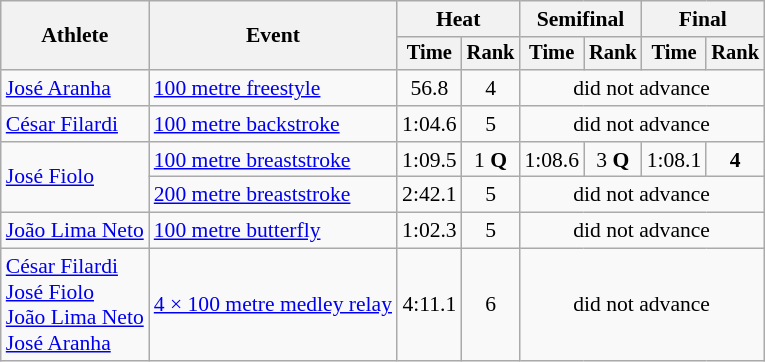<table class=wikitable style="font-size:90%">
<tr>
<th rowspan="2">Athlete</th>
<th rowspan="2">Event</th>
<th colspan="2">Heat</th>
<th colspan="2">Semifinal</th>
<th colspan="2">Final</th>
</tr>
<tr style="font-size:95%">
<th>Time</th>
<th>Rank</th>
<th>Time</th>
<th>Rank</th>
<th>Time</th>
<th>Rank</th>
</tr>
<tr align=center>
<td style="text-align:left;"><a href='#'>José Aranha</a></td>
<td style="text-align:left;"><a href='#'>100 metre freestyle</a></td>
<td>56.8</td>
<td>4</td>
<td colspan=4>did not advance</td>
</tr>
<tr align=center>
<td style="text-align:left;"><a href='#'>César Filardi</a></td>
<td style="text-align:left;"><a href='#'>100 metre backstroke</a></td>
<td>1:04.6</td>
<td>5</td>
<td colspan=4>did not advance</td>
</tr>
<tr align=center>
<td style="text-align:left;" rowspan="2"><a href='#'>José Fiolo</a></td>
<td align=left><a href='#'>100 metre breaststroke</a></td>
<td>1:09.5</td>
<td>1 <strong>Q</strong></td>
<td>1:08.6</td>
<td>3 <strong>Q</strong></td>
<td>1:08.1</td>
<td><strong>4</strong></td>
</tr>
<tr align=center>
<td align=left><a href='#'>200 metre breaststroke</a></td>
<td>2:42.1</td>
<td>5</td>
<td colspan=4>did not advance</td>
</tr>
<tr align=center>
<td style="text-align:left;"><a href='#'>João Lima Neto</a></td>
<td style="text-align:left;"><a href='#'>100 metre butterfly</a></td>
<td>1:02.3</td>
<td>5</td>
<td colspan=4>did not advance</td>
</tr>
<tr align=center>
<td style="text-align:left;"><a href='#'>César Filardi</a><br><a href='#'>José Fiolo</a><br><a href='#'>João Lima Neto</a><br><a href='#'>José Aranha</a></td>
<td align=left><a href='#'>4 × 100 metre medley relay</a></td>
<td>4:11.1</td>
<td>6</td>
<td colspan=4>did not advance</td>
</tr>
</table>
